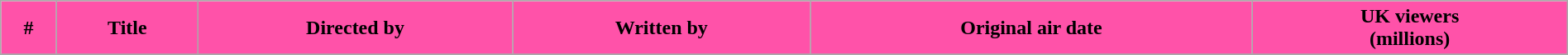<table class="wikitable plainrowheaders" width="100%" style="background:#FFFFFF;">
<tr>
<th style="background: #FF52A9;">#</th>
<th style="background: #FF52A9;">Title</th>
<th style="background: #FF52A9;">Directed by</th>
<th style="background: #FF52A9;">Written by</th>
<th style="background: #FF52A9;">Original air date</th>
<th style="background: #FF52A9;">UK viewers<br>(millions)</th>
</tr>
<tr>
</tr>
</table>
